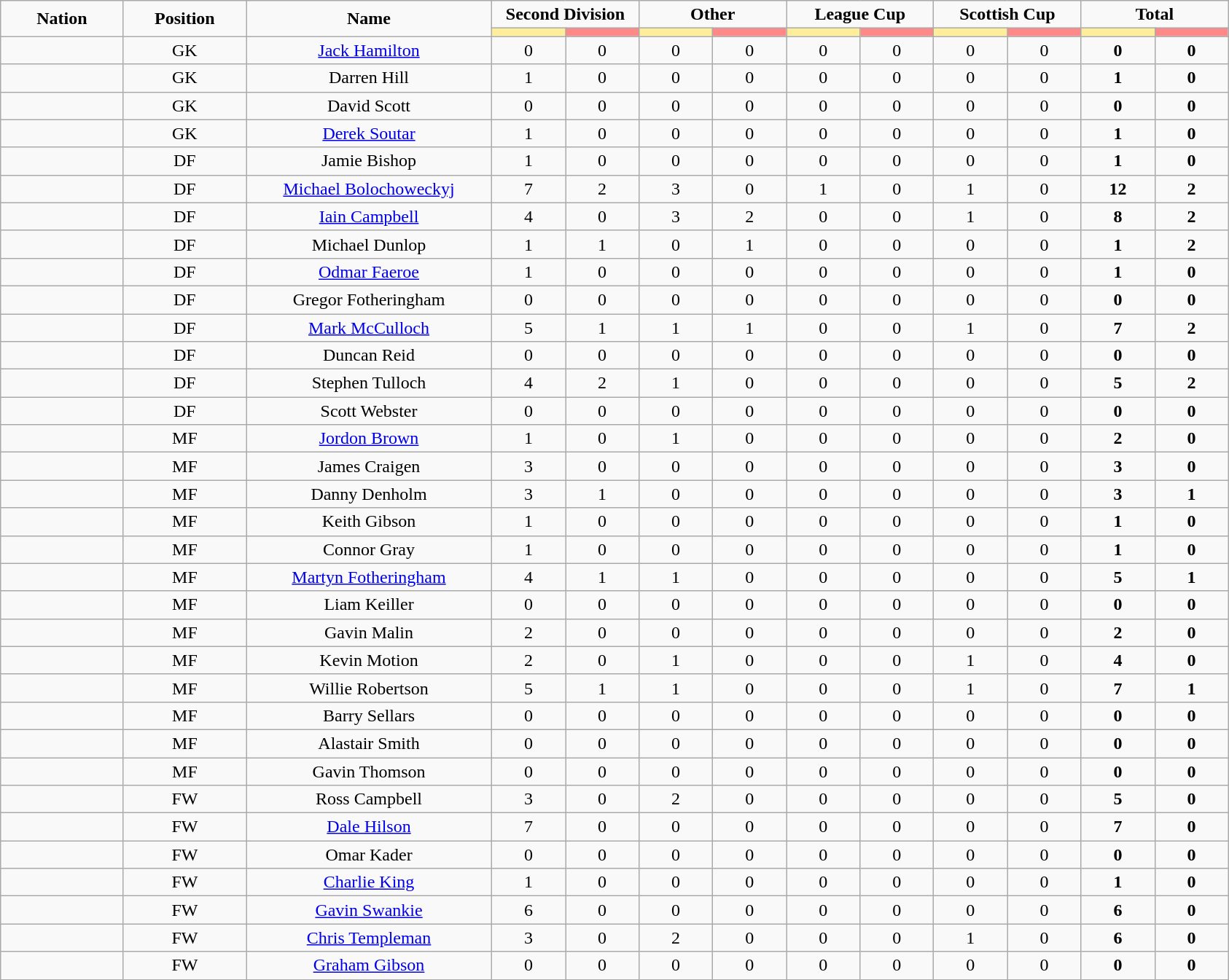<table class="wikitable" style="font-size: 100%; text-align: center;">
<tr>
<td rowspan="2" width="10%" align="center"><strong>Nation</strong></td>
<td rowspan="2" width="10%" align="center"><strong>Position</strong></td>
<td rowspan="2" width="20%" align="center"><strong>Name</strong></td>
<td colspan="2" align="center"><strong>Second Division</strong></td>
<td colspan="2" align="center"><strong>Other</strong></td>
<td colspan="2" align="center"><strong>League Cup</strong></td>
<td colspan="2" align="center"><strong>Scottish Cup</strong></td>
<td colspan="2" align="center"><strong>Total </strong></td>
</tr>
<tr>
<th width=60 style="background: #FFEE99"></th>
<th width=60 style="background: #FF8888"></th>
<th width=60 style="background: #FFEE99"></th>
<th width=60 style="background: #FF8888"></th>
<th width=60 style="background: #FFEE99"></th>
<th width=60 style="background: #FF8888"></th>
<th width=60 style="background: #FFEE99"></th>
<th width=60 style="background: #FF8888"></th>
<th width=60 style="background: #FFEE99"></th>
<th width=60 style="background: #FF8888"></th>
</tr>
<tr>
<td></td>
<td>GK</td>
<td><a href='#'>Jack Hamilton</a></td>
<td>0</td>
<td>0</td>
<td>0</td>
<td>0</td>
<td>0</td>
<td>0</td>
<td>0</td>
<td>0</td>
<td><strong>0</strong></td>
<td><strong>0</strong></td>
</tr>
<tr>
<td></td>
<td>GK</td>
<td>Darren Hill</td>
<td>1</td>
<td>0</td>
<td>0</td>
<td>0</td>
<td>0</td>
<td>0</td>
<td>0</td>
<td>0</td>
<td><strong>1</strong></td>
<td><strong>0</strong></td>
</tr>
<tr>
<td></td>
<td>GK</td>
<td>David Scott</td>
<td>0</td>
<td>0</td>
<td>0</td>
<td>0</td>
<td>0</td>
<td>0</td>
<td>0</td>
<td>0</td>
<td><strong>0</strong></td>
<td><strong>0</strong></td>
</tr>
<tr>
<td></td>
<td>GK</td>
<td><a href='#'>Derek Soutar</a></td>
<td>1</td>
<td>0</td>
<td>0</td>
<td>0</td>
<td>0</td>
<td>0</td>
<td>0</td>
<td>0</td>
<td><strong>1</strong></td>
<td><strong>0</strong></td>
</tr>
<tr>
<td></td>
<td>DF</td>
<td>Jamie Bishop</td>
<td>1</td>
<td>0</td>
<td>0</td>
<td>0</td>
<td>0</td>
<td>0</td>
<td>0</td>
<td>0</td>
<td><strong>1</strong></td>
<td><strong>0</strong></td>
</tr>
<tr>
<td></td>
<td>DF</td>
<td><a href='#'>Michael Bolochoweckyj</a></td>
<td>7</td>
<td>2</td>
<td>3</td>
<td>0</td>
<td>1</td>
<td>0</td>
<td>1</td>
<td>0</td>
<td><strong>12</strong></td>
<td><strong>2</strong></td>
</tr>
<tr>
<td></td>
<td>DF</td>
<td><a href='#'>Iain Campbell</a></td>
<td>4</td>
<td>0</td>
<td>3</td>
<td>2</td>
<td>0</td>
<td>0</td>
<td>1</td>
<td>0</td>
<td><strong>8</strong></td>
<td><strong>2</strong></td>
</tr>
<tr>
<td></td>
<td>DF</td>
<td>Michael Dunlop</td>
<td>1</td>
<td>1</td>
<td>0</td>
<td>1</td>
<td>0</td>
<td>0</td>
<td>0</td>
<td>0</td>
<td><strong>1</strong></td>
<td><strong>2</strong></td>
</tr>
<tr>
<td></td>
<td>DF</td>
<td><a href='#'>Odmar Faeroe</a></td>
<td>1</td>
<td>0</td>
<td>0</td>
<td>0</td>
<td>0</td>
<td>0</td>
<td>0</td>
<td>0</td>
<td><strong>1</strong></td>
<td><strong>0</strong></td>
</tr>
<tr>
<td></td>
<td>DF</td>
<td>Gregor Fotheringham</td>
<td>0</td>
<td>0</td>
<td>0</td>
<td>0</td>
<td>0</td>
<td>0</td>
<td>0</td>
<td>0</td>
<td><strong>0</strong></td>
<td><strong>0</strong></td>
</tr>
<tr>
<td></td>
<td>DF</td>
<td><a href='#'>Mark McCulloch</a></td>
<td>5</td>
<td>1</td>
<td>1</td>
<td>1</td>
<td>0</td>
<td>0</td>
<td>1</td>
<td>0</td>
<td><strong>7</strong></td>
<td><strong>2</strong></td>
</tr>
<tr>
<td></td>
<td>DF</td>
<td>Duncan Reid</td>
<td>0</td>
<td>0</td>
<td>0</td>
<td>0</td>
<td>0</td>
<td>0</td>
<td>0</td>
<td>0</td>
<td><strong>0</strong></td>
<td><strong>0</strong></td>
</tr>
<tr>
<td></td>
<td>DF</td>
<td>Stephen Tulloch</td>
<td>4</td>
<td>2</td>
<td>1</td>
<td>0</td>
<td>0</td>
<td>0</td>
<td>0</td>
<td>0</td>
<td><strong>5</strong></td>
<td><strong>2</strong></td>
</tr>
<tr>
<td></td>
<td>DF</td>
<td>Scott Webster</td>
<td>0</td>
<td>0</td>
<td>0</td>
<td>0</td>
<td>0</td>
<td>0</td>
<td>0</td>
<td>0</td>
<td><strong>0</strong></td>
<td><strong>0</strong></td>
</tr>
<tr>
<td></td>
<td>MF</td>
<td><a href='#'>Jordon Brown</a></td>
<td>1</td>
<td>0</td>
<td>1</td>
<td>0</td>
<td>0</td>
<td>0</td>
<td>0</td>
<td>0</td>
<td><strong>2</strong></td>
<td><strong>0</strong></td>
</tr>
<tr>
<td></td>
<td>MF</td>
<td>James Craigen</td>
<td>3</td>
<td>0</td>
<td>0</td>
<td>0</td>
<td>0</td>
<td>0</td>
<td>0</td>
<td>0</td>
<td><strong>3</strong></td>
<td><strong>0</strong></td>
</tr>
<tr>
<td></td>
<td>MF</td>
<td>Danny Denholm</td>
<td>3</td>
<td>1</td>
<td>0</td>
<td>0</td>
<td>0</td>
<td>0</td>
<td>0</td>
<td>0</td>
<td><strong>3</strong></td>
<td><strong>1</strong></td>
</tr>
<tr>
<td></td>
<td>MF</td>
<td>Keith Gibson</td>
<td>1</td>
<td>0</td>
<td>0</td>
<td>0</td>
<td>0</td>
<td>0</td>
<td>0</td>
<td>0</td>
<td><strong>1</strong></td>
<td><strong>0</strong></td>
</tr>
<tr>
<td></td>
<td>MF</td>
<td>Connor Gray</td>
<td>1</td>
<td>0</td>
<td>0</td>
<td>0</td>
<td>0</td>
<td>0</td>
<td>0</td>
<td>0</td>
<td><strong>1</strong></td>
<td><strong>0</strong></td>
</tr>
<tr>
<td></td>
<td>MF</td>
<td><a href='#'>Martyn Fotheringham</a></td>
<td>4</td>
<td>1</td>
<td>1</td>
<td>0</td>
<td>0</td>
<td>0</td>
<td>0</td>
<td>0</td>
<td><strong>5</strong></td>
<td><strong>1</strong></td>
</tr>
<tr>
<td></td>
<td>MF</td>
<td>Liam Keiller</td>
<td>0</td>
<td>0</td>
<td>0</td>
<td>0</td>
<td>0</td>
<td>0</td>
<td>0</td>
<td>0</td>
<td><strong>0</strong></td>
<td><strong>0</strong></td>
</tr>
<tr>
<td></td>
<td>MF</td>
<td>Gavin Malin</td>
<td>2</td>
<td>0</td>
<td>0</td>
<td>0</td>
<td>0</td>
<td>0</td>
<td>0</td>
<td>0</td>
<td><strong>2</strong></td>
<td><strong>0</strong></td>
</tr>
<tr>
<td></td>
<td>MF</td>
<td>Kevin Motion</td>
<td>2</td>
<td>0</td>
<td>1</td>
<td>0</td>
<td>0</td>
<td>0</td>
<td>1</td>
<td>0</td>
<td><strong>4</strong></td>
<td><strong>0</strong></td>
</tr>
<tr>
<td></td>
<td>MF</td>
<td>Willie Robertson</td>
<td>5</td>
<td>1</td>
<td>1</td>
<td>0</td>
<td>0</td>
<td>0</td>
<td>1</td>
<td>0</td>
<td><strong>7</strong></td>
<td><strong>1</strong></td>
</tr>
<tr>
<td></td>
<td>MF</td>
<td>Barry Sellars</td>
<td>0</td>
<td>0</td>
<td>0</td>
<td>0</td>
<td>0</td>
<td>0</td>
<td>0</td>
<td>0</td>
<td><strong>0</strong></td>
<td><strong>0</strong></td>
</tr>
<tr>
<td></td>
<td>MF</td>
<td>Alastair Smith</td>
<td>0</td>
<td>0</td>
<td>0</td>
<td>0</td>
<td>0</td>
<td>0</td>
<td>0</td>
<td>0</td>
<td><strong>0</strong></td>
<td><strong>0</strong></td>
</tr>
<tr>
<td></td>
<td>MF</td>
<td>Gavin Thomson</td>
<td>0</td>
<td>0</td>
<td>0</td>
<td>0</td>
<td>0</td>
<td>0</td>
<td>0</td>
<td>0</td>
<td><strong>0</strong></td>
<td><strong>0</strong></td>
</tr>
<tr>
<td></td>
<td>FW</td>
<td>Ross Campbell</td>
<td>3</td>
<td>0</td>
<td>2</td>
<td>0</td>
<td>0</td>
<td>0</td>
<td>0</td>
<td>0</td>
<td><strong>5</strong></td>
<td><strong>0</strong></td>
</tr>
<tr>
<td></td>
<td>FW</td>
<td><a href='#'>Dale Hilson</a></td>
<td>7</td>
<td>0</td>
<td>0</td>
<td>0</td>
<td>0</td>
<td>0</td>
<td>0</td>
<td>0</td>
<td><strong>7</strong></td>
<td><strong>0</strong></td>
</tr>
<tr>
<td></td>
<td>FW</td>
<td>Omar Kader</td>
<td>0</td>
<td>0</td>
<td>0</td>
<td>0</td>
<td>0</td>
<td>0</td>
<td>0</td>
<td>0</td>
<td><strong>0</strong></td>
<td><strong>0</strong></td>
</tr>
<tr>
<td></td>
<td>FW</td>
<td><a href='#'>Charlie King</a></td>
<td>1</td>
<td>0</td>
<td>0</td>
<td>0</td>
<td>0</td>
<td>0</td>
<td>0</td>
<td>0</td>
<td><strong>1</strong></td>
<td><strong>0</strong></td>
</tr>
<tr>
<td></td>
<td>FW</td>
<td><a href='#'>Gavin Swankie</a></td>
<td>6</td>
<td>0</td>
<td>0</td>
<td>0</td>
<td>0</td>
<td>0</td>
<td>0</td>
<td>0</td>
<td><strong>6</strong></td>
<td><strong>0</strong></td>
</tr>
<tr>
<td></td>
<td>FW</td>
<td><a href='#'>Chris Templeman</a></td>
<td>3</td>
<td>0</td>
<td>2</td>
<td>0</td>
<td>0</td>
<td>0</td>
<td>1</td>
<td>0</td>
<td><strong>6</strong></td>
<td><strong>0</strong></td>
</tr>
<tr>
<td></td>
<td>FW</td>
<td><a href='#'>Graham Gibson</a></td>
<td>0</td>
<td>0</td>
<td>0</td>
<td>0</td>
<td>0</td>
<td>0</td>
<td>0</td>
<td>0</td>
<td><strong>0</strong></td>
<td><strong>0</strong></td>
</tr>
</table>
